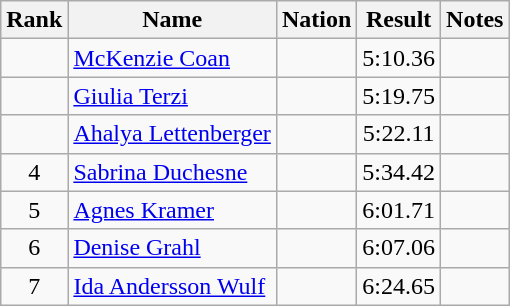<table class="wikitable sortable" style="text-align:center">
<tr>
<th>Rank</th>
<th>Name</th>
<th>Nation</th>
<th>Result</th>
<th>Notes</th>
</tr>
<tr>
<td></td>
<td align=left><a href='#'>McKenzie Coan</a></td>
<td align=left></td>
<td>5:10.36</td>
<td></td>
</tr>
<tr>
<td></td>
<td align=left><a href='#'>Giulia Terzi</a></td>
<td align=left></td>
<td>5:19.75</td>
<td></td>
</tr>
<tr>
<td></td>
<td align=left><a href='#'>Ahalya Lettenberger</a></td>
<td align=left></td>
<td>5:22.11</td>
<td></td>
</tr>
<tr>
<td>4</td>
<td align=left><a href='#'>Sabrina Duchesne</a></td>
<td align=left></td>
<td>5:34.42</td>
<td></td>
</tr>
<tr>
<td>5</td>
<td align=left><a href='#'>Agnes Kramer</a></td>
<td align=left></td>
<td>6:01.71</td>
<td></td>
</tr>
<tr>
<td>6</td>
<td align=left><a href='#'>Denise Grahl</a></td>
<td align=left></td>
<td>6:07.06</td>
<td></td>
</tr>
<tr>
<td>7</td>
<td align=left><a href='#'>Ida Andersson Wulf</a></td>
<td align=left></td>
<td>6:24.65</td>
<td></td>
</tr>
</table>
